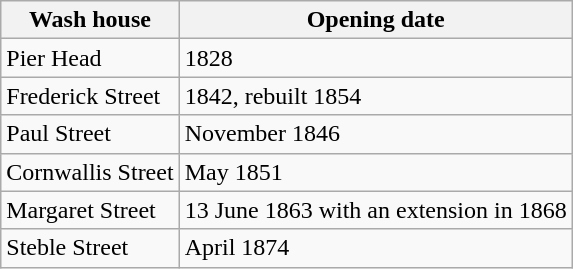<table class="wikitable">
<tr>
<th>Wash house</th>
<th>Opening date</th>
</tr>
<tr>
<td>Pier Head</td>
<td>1828</td>
</tr>
<tr>
<td>Frederick Street</td>
<td>1842, rebuilt 1854</td>
</tr>
<tr>
<td>Paul Street</td>
<td>November 1846</td>
</tr>
<tr>
<td>Cornwallis Street</td>
<td>May 1851</td>
</tr>
<tr>
<td>Margaret Street</td>
<td>13 June 1863 with an extension in 1868</td>
</tr>
<tr>
<td>Steble Street</td>
<td>April 1874</td>
</tr>
</table>
